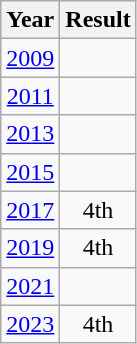<table class="wikitable" style="text-align:center">
<tr>
<th>Year</th>
<th>Result</th>
</tr>
<tr>
<td><a href='#'>2009</a></td>
<td></td>
</tr>
<tr>
<td><a href='#'>2011</a></td>
<td></td>
</tr>
<tr>
<td><a href='#'>2013</a></td>
<td></td>
</tr>
<tr>
<td><a href='#'>2015</a></td>
<td></td>
</tr>
<tr>
<td><a href='#'>2017</a></td>
<td>4th</td>
</tr>
<tr>
<td><a href='#'>2019</a></td>
<td>4th</td>
</tr>
<tr>
<td><a href='#'>2021</a></td>
<td></td>
</tr>
<tr>
<td><a href='#'>2023</a></td>
<td>4th</td>
</tr>
</table>
